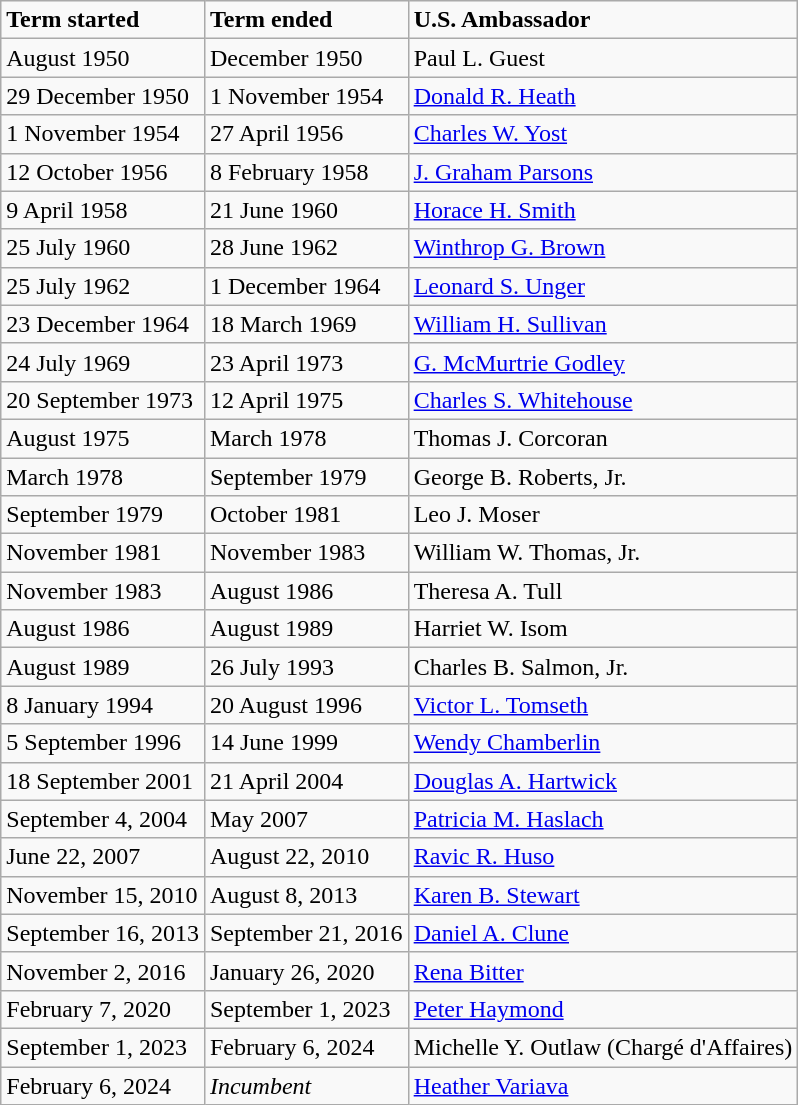<table class=wikitable>
<tr>
<td><strong>Term started</strong></td>
<td><strong>Term ended</strong></td>
<td><strong>U.S. Ambassador</strong></td>
</tr>
<tr>
<td>August 1950</td>
<td>December 1950</td>
<td>Paul L. Guest</td>
</tr>
<tr>
<td>29 December 1950</td>
<td>1 November 1954</td>
<td><a href='#'>Donald R. Heath</a></td>
</tr>
<tr>
<td>1 November 1954</td>
<td>27 April 1956</td>
<td><a href='#'>Charles W. Yost</a></td>
</tr>
<tr>
<td>12 October 1956</td>
<td>8 February 1958</td>
<td><a href='#'>J. Graham Parsons</a></td>
</tr>
<tr>
<td>9 April 1958</td>
<td>21 June 1960</td>
<td><a href='#'>Horace H. Smith</a></td>
</tr>
<tr>
<td>25 July 1960</td>
<td>28 June 1962</td>
<td><a href='#'>Winthrop G. Brown</a></td>
</tr>
<tr>
<td>25 July 1962</td>
<td>1 December 1964</td>
<td><a href='#'>Leonard S. Unger</a></td>
</tr>
<tr>
<td>23 December 1964</td>
<td>18 March 1969</td>
<td><a href='#'>William H. Sullivan</a></td>
</tr>
<tr>
<td>24 July 1969</td>
<td>23 April 1973</td>
<td><a href='#'>G. McMurtrie Godley</a></td>
</tr>
<tr>
<td>20 September 1973</td>
<td>12 April 1975</td>
<td><a href='#'>Charles S. Whitehouse</a></td>
</tr>
<tr>
<td>August 1975</td>
<td>March 1978</td>
<td>Thomas J. Corcoran</td>
</tr>
<tr>
<td>March 1978</td>
<td>September 1979</td>
<td>George B. Roberts, Jr.</td>
</tr>
<tr>
<td>September 1979</td>
<td>October 1981</td>
<td>Leo J. Moser</td>
</tr>
<tr>
<td>November 1981</td>
<td>November 1983</td>
<td>William W. Thomas, Jr.</td>
</tr>
<tr>
<td>November 1983</td>
<td>August 1986</td>
<td>Theresa A. Tull</td>
</tr>
<tr>
<td>August 1986</td>
<td>August 1989</td>
<td>Harriet W. Isom</td>
</tr>
<tr>
<td>August 1989</td>
<td>26 July 1993</td>
<td>Charles B. Salmon, Jr.</td>
</tr>
<tr>
<td>8 January 1994</td>
<td>20 August 1996</td>
<td><a href='#'>Victor L. Tomseth</a></td>
</tr>
<tr>
<td>5 September 1996</td>
<td>14 June 1999</td>
<td><a href='#'>Wendy Chamberlin</a></td>
</tr>
<tr>
<td>18 September 2001</td>
<td>21 April 2004</td>
<td><a href='#'>Douglas A. Hartwick</a></td>
</tr>
<tr>
<td>September 4, 2004</td>
<td>May 2007</td>
<td><a href='#'>Patricia M. Haslach</a></td>
</tr>
<tr>
<td>June 22, 2007</td>
<td>August 22, 2010</td>
<td><a href='#'>Ravic R. Huso</a></td>
</tr>
<tr>
<td>November 15, 2010</td>
<td>August 8, 2013</td>
<td><a href='#'>Karen B. Stewart</a></td>
</tr>
<tr>
<td>September 16, 2013</td>
<td>September 21, 2016</td>
<td><a href='#'>Daniel A. Clune</a></td>
</tr>
<tr>
<td>November 2, 2016</td>
<td>January 26, 2020</td>
<td><a href='#'>Rena Bitter</a></td>
</tr>
<tr>
<td>February 7, 2020</td>
<td>September 1, 2023</td>
<td><a href='#'>Peter Haymond</a></td>
</tr>
<tr>
<td>September 1, 2023</td>
<td>February 6, 2024</td>
<td>Michelle Y. Outlaw (Chargé d'Affaires)</td>
</tr>
<tr>
<td>February 6, 2024</td>
<td><em>Incumbent</em></td>
<td><a href='#'>Heather Variava</a></td>
</tr>
</table>
